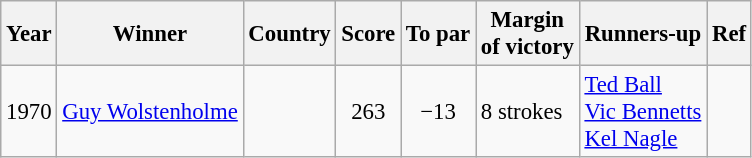<table class=wikitable style="font-size:95%">
<tr>
<th>Year</th>
<th>Winner</th>
<th>Country</th>
<th>Score</th>
<th>To par</th>
<th>Margin<br>of victory</th>
<th>Runners-up</th>
<th>Ref</th>
</tr>
<tr>
<td>1970</td>
<td><a href='#'>Guy Wolstenholme</a></td>
<td></td>
<td align=center>263</td>
<td align=center>−13</td>
<td>8 strokes</td>
<td> <a href='#'>Ted Ball</a><br> <a href='#'>Vic Bennetts</a><br> <a href='#'>Kel Nagle</a></td>
<td></td>
</tr>
</table>
